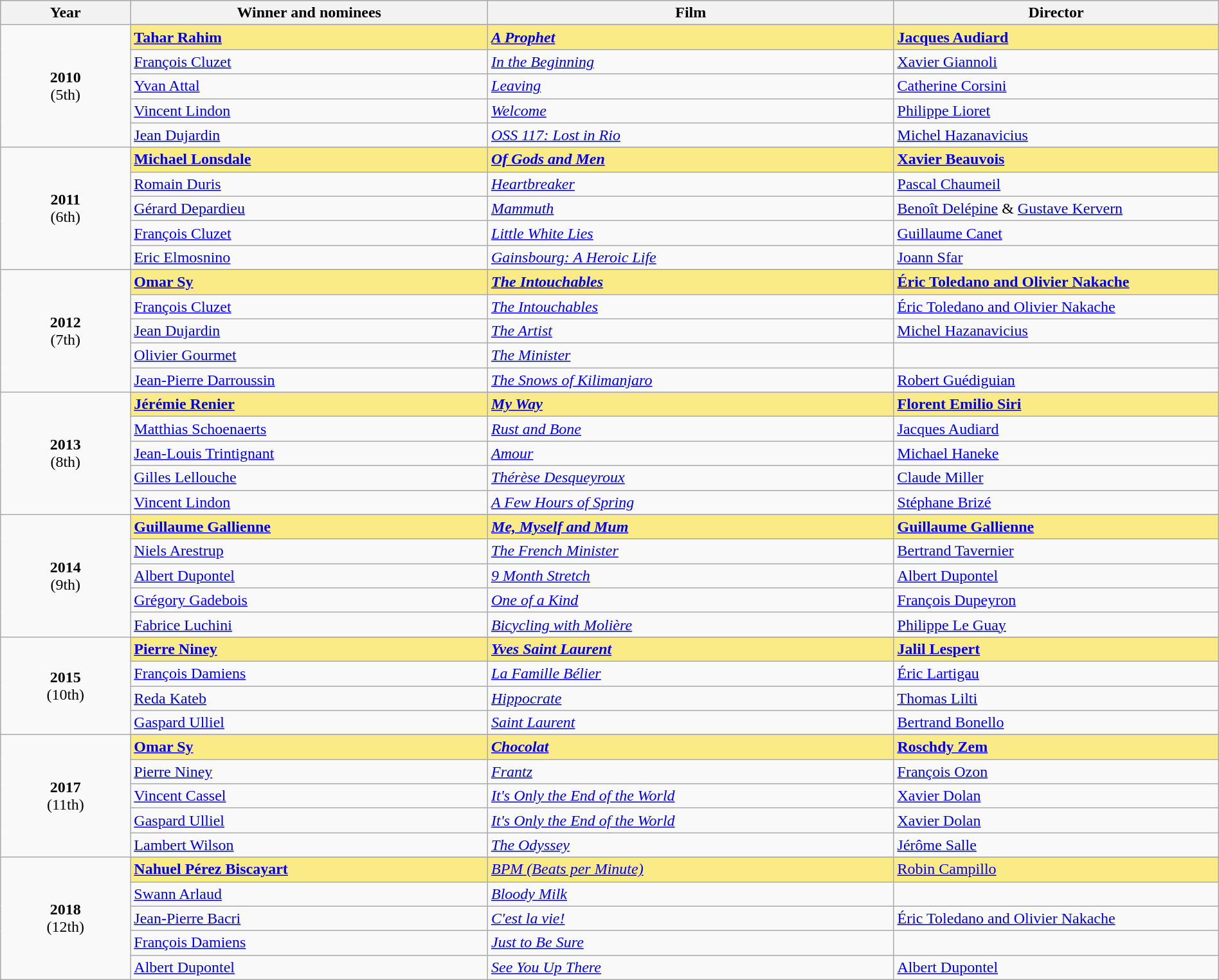<table class="wikitable" style="width:100%;" cellpadding="5">
<tr style="background:#BEBEBE;">
<th style="width:8%;">Year</th>
<th style="width:22%;">Winner and nominees</th>
<th style="width:25%;">Film</th>
<th style="width:20%;">Director</th>
</tr>
<tr>
<td rowspan="6" style="text-align:center"><strong>2010</strong><br>(5th)</td>
</tr>
<tr style="background:#FAEB86">
<td><strong><a href='#'>Tahar Rahim</a></strong></td>
<td><strong><em><a href='#'>A Prophet</a></em></strong></td>
<td><strong><a href='#'>Jacques Audiard</a></strong></td>
</tr>
<tr>
<td><a href='#'>François Cluzet</a></td>
<td><em><a href='#'>In the Beginning</a></em></td>
<td><a href='#'>Xavier Giannoli</a></td>
</tr>
<tr>
<td><a href='#'>Yvan Attal</a></td>
<td><em><a href='#'>Leaving</a></em></td>
<td><a href='#'>Catherine Corsini</a></td>
</tr>
<tr>
<td><a href='#'>Vincent Lindon</a></td>
<td><em><a href='#'>Welcome</a></em></td>
<td><a href='#'>Philippe Lioret</a></td>
</tr>
<tr>
<td><a href='#'>Jean Dujardin</a></td>
<td><em><a href='#'>OSS 117: Lost in Rio</a></em></td>
<td><a href='#'>Michel Hazanavicius</a></td>
</tr>
<tr>
<td rowspan="6" style="text-align:center"><strong>2011</strong><br>(6th)</td>
</tr>
<tr style="background:#FAEB86">
<td><strong><a href='#'>Michael Lonsdale</a></strong></td>
<td><strong><em><a href='#'>Of Gods and Men</a></em></strong></td>
<td><strong><a href='#'>Xavier Beauvois</a></strong></td>
</tr>
<tr>
<td><a href='#'>Romain Duris</a></td>
<td><em><a href='#'>Heartbreaker</a></em></td>
<td><a href='#'>Pascal Chaumeil</a></td>
</tr>
<tr>
<td><a href='#'>Gérard Depardieu</a></td>
<td><em><a href='#'>Mammuth</a></em></td>
<td><a href='#'>Benoît Delépine</a> & <a href='#'>Gustave Kervern</a></td>
</tr>
<tr>
<td><a href='#'>François Cluzet</a></td>
<td><em><a href='#'>Little White Lies</a></em></td>
<td><a href='#'>Guillaume Canet</a></td>
</tr>
<tr>
<td><a href='#'>Eric Elmosnino</a></td>
<td><em><a href='#'>Gainsbourg: A Heroic Life</a></em></td>
<td><a href='#'>Joann Sfar</a></td>
</tr>
<tr>
<td rowspan="6" style="text-align:center"><strong>2012</strong><br>(7th)</td>
</tr>
<tr style="background:#FAEB86">
<td><strong><a href='#'>Omar Sy</a></strong></td>
<td><strong><em><a href='#'>The Intouchables</a></em></strong></td>
<td><strong><a href='#'>Éric Toledano and Olivier Nakache</a></strong></td>
</tr>
<tr>
<td><a href='#'>François Cluzet</a></td>
<td><em><a href='#'>The Intouchables</a></em></td>
<td><a href='#'>Éric Toledano and Olivier Nakache</a></td>
</tr>
<tr>
<td><a href='#'>Jean Dujardin</a></td>
<td><em><a href='#'>The Artist</a></em></td>
<td><a href='#'>Michel Hazanavicius</a></td>
</tr>
<tr>
<td><a href='#'>Olivier Gourmet</a></td>
<td><em><a href='#'>The Minister</a></em></td>
<td></td>
</tr>
<tr>
<td><a href='#'>Jean-Pierre Darroussin</a></td>
<td><em><a href='#'>The Snows of Kilimanjaro</a></em></td>
<td><a href='#'>Robert Guédiguian</a></td>
</tr>
<tr>
<td rowspan="6" style="text-align:center"><strong>2013</strong><br>(8th)</td>
</tr>
<tr style="background:#FAEB86">
<td><strong><a href='#'>Jérémie Renier</a></strong></td>
<td><strong><em><a href='#'>My Way</a></em></strong></td>
<td><strong><a href='#'>Florent Emilio Siri</a></strong></td>
</tr>
<tr>
<td><a href='#'>Matthias Schoenaerts</a></td>
<td><em><a href='#'>Rust and Bone</a></em></td>
<td><a href='#'>Jacques Audiard</a></td>
</tr>
<tr>
<td><a href='#'>Jean-Louis Trintignant</a></td>
<td><em><a href='#'>Amour</a></em></td>
<td><a href='#'>Michael Haneke</a></td>
</tr>
<tr>
<td><a href='#'>Gilles Lellouche</a></td>
<td><em><a href='#'>Thérèse Desqueyroux</a></em></td>
<td><a href='#'>Claude Miller</a></td>
</tr>
<tr>
<td><a href='#'>Vincent Lindon</a></td>
<td><em><a href='#'>A Few Hours of Spring</a></em></td>
<td><a href='#'>Stéphane Brizé</a></td>
</tr>
<tr>
<td rowspan="6" style="text-align:center"><strong>2014</strong><br>(9th)</td>
</tr>
<tr style="background:#FAEB86">
<td><strong><a href='#'>Guillaume Gallienne</a></strong></td>
<td><strong><em><a href='#'>Me, Myself and Mum</a></em></strong></td>
<td><strong><a href='#'>Guillaume Gallienne</a></strong></td>
</tr>
<tr>
<td><a href='#'>Niels Arestrup</a></td>
<td><em><a href='#'>The French Minister</a></em></td>
<td><a href='#'>Bertrand Tavernier</a></td>
</tr>
<tr>
<td><a href='#'>Albert Dupontel</a></td>
<td><em><a href='#'>9 Month Stretch</a></em></td>
<td><a href='#'>Albert Dupontel</a></td>
</tr>
<tr>
<td><a href='#'>Grégory Gadebois</a></td>
<td><em><a href='#'>One of a Kind</a></em></td>
<td><a href='#'>François Dupeyron</a></td>
</tr>
<tr>
<td><a href='#'>Fabrice Luchini</a></td>
<td><em><a href='#'>Bicycling with Molière</a></em></td>
<td><a href='#'>Philippe Le Guay</a></td>
</tr>
<tr>
<td rowspan="5" style="text-align:center"><strong>2015</strong><br>(10th)</td>
</tr>
<tr style="background:#FAEB86">
<td><strong><a href='#'>Pierre Niney</a></strong></td>
<td><strong><em><a href='#'>Yves Saint Laurent</a></em></strong></td>
<td><strong><a href='#'>Jalil Lespert</a></strong></td>
</tr>
<tr>
<td><a href='#'>François Damiens</a></td>
<td><em><a href='#'>La Famille Bélier</a></em></td>
<td><a href='#'>Éric Lartigau</a></td>
</tr>
<tr>
<td><a href='#'>Reda Kateb</a></td>
<td><em><a href='#'>Hippocrate</a></em></td>
<td><a href='#'>Thomas Lilti</a></td>
</tr>
<tr>
<td><a href='#'>Gaspard Ulliel</a></td>
<td><em><a href='#'>Saint Laurent</a></em></td>
<td><a href='#'>Bertrand Bonello</a></td>
</tr>
<tr>
<td rowspan="6" style="text-align:center"><strong>2017</strong><br>(11th)</td>
</tr>
<tr style="background:#FAEB86">
<td><strong><a href='#'>Omar Sy</a></strong></td>
<td><strong><em><a href='#'>Chocolat</a></em></strong></td>
<td><strong><a href='#'>Roschdy Zem</a></strong></td>
</tr>
<tr>
<td><a href='#'>Pierre Niney</a></td>
<td><em><a href='#'>Frantz</a></em></td>
<td><a href='#'>François Ozon</a></td>
</tr>
<tr>
<td><a href='#'>Vincent Cassel</a></td>
<td><em><a href='#'>It's Only the End of the World</a></em></td>
<td><a href='#'>Xavier Dolan</a></td>
</tr>
<tr>
<td><a href='#'>Gaspard Ulliel</a></td>
<td><em><a href='#'>It's Only the End of the World</a></em></td>
<td><a href='#'>Xavier Dolan</a></td>
</tr>
<tr>
<td><a href='#'>Lambert Wilson</a></td>
<td><em><a href='#'>The Odyssey</a></em></td>
<td><a href='#'>Jérôme Salle</a></td>
</tr>
<tr>
<td rowspan="6" style="text-align:center"><strong>2018</strong><br>(12th)</td>
</tr>
<tr style="background:#FAEB86">
<td><strong><a href='#'>Nahuel Pérez Biscayart</a></strong></td>
<td><em><a href='#'>BPM (Beats per Minute)</a></em></td>
<td><a href='#'>Robin Campillo</a></td>
</tr>
<tr>
<td><a href='#'>Swann Arlaud</a></td>
<td><em><a href='#'>Bloody Milk</a></em></td>
<td></td>
</tr>
<tr>
<td><a href='#'>Jean-Pierre Bacri</a></td>
<td><em><a href='#'>C'est la vie!</a></em></td>
<td><a href='#'>Éric Toledano and Olivier Nakache</a></td>
</tr>
<tr>
<td><a href='#'>François Damiens</a></td>
<td><em><a href='#'>Just to Be Sure</a></em></td>
<td></td>
</tr>
<tr>
<td><a href='#'>Albert Dupontel</a></td>
<td><em><a href='#'>See You Up There</a></em></td>
<td><a href='#'>Albert Dupontel</a></td>
</tr>
</table>
